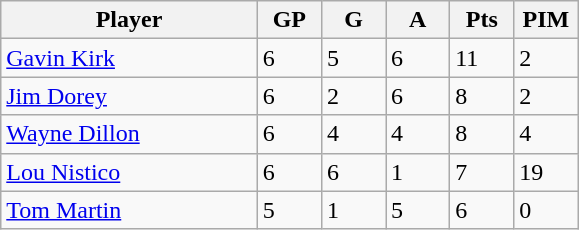<table class="wikitable">
<tr>
<th bgcolor="#DDDDFF" width="40%">Player</th>
<th bgcolor="#DDDDFF" width="10%">GP</th>
<th bgcolor="#DDDDFF" width="10%">G</th>
<th bgcolor="#DDDDFF" width="10%">A</th>
<th bgcolor="#DDDDFF" width="10%">Pts</th>
<th bgcolor="#DDDDFF" width="10%">PIM</th>
</tr>
<tr>
<td><a href='#'>Gavin Kirk</a></td>
<td>6</td>
<td>5</td>
<td>6</td>
<td>11</td>
<td>2</td>
</tr>
<tr>
<td><a href='#'>Jim Dorey</a></td>
<td>6</td>
<td>2</td>
<td>6</td>
<td>8</td>
<td>2</td>
</tr>
<tr>
<td><a href='#'>Wayne Dillon</a></td>
<td>6</td>
<td>4</td>
<td>4</td>
<td>8</td>
<td>4</td>
</tr>
<tr>
<td><a href='#'>Lou Nistico</a></td>
<td>6</td>
<td>6</td>
<td>1</td>
<td>7</td>
<td>19</td>
</tr>
<tr>
<td><a href='#'>Tom Martin</a></td>
<td>5</td>
<td>1</td>
<td>5</td>
<td>6</td>
<td>0</td>
</tr>
</table>
